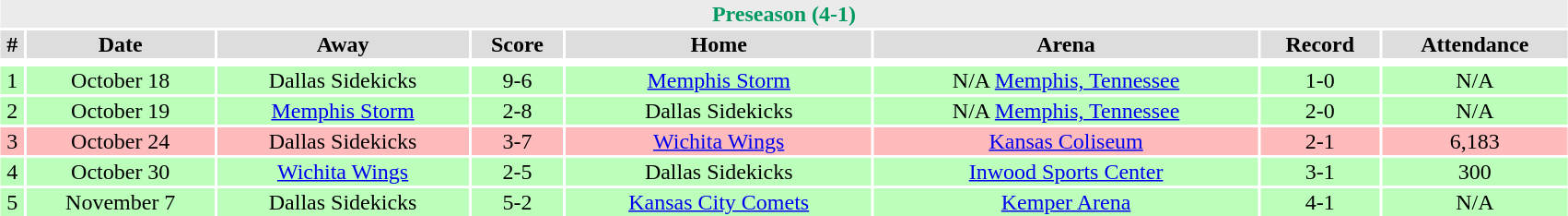<table class="toccolours collapsible collapsed" width=90% style="clear:both; margin:1.5em auto; text-align:center;">
<tr>
<th colspan=11 style="background:#EBEBEB; color:#009960;">Preseason (4-1)</th>
</tr>
<tr align="center" bgcolor="#dddddd">
<td><strong>#</strong></td>
<td><strong>Date</strong></td>
<td><strong>Away</strong></td>
<td><strong>Score</strong></td>
<td><strong>Home</strong></td>
<td><strong>Arena</strong></td>
<td><strong>Record</strong></td>
<td><strong>Attendance</strong></td>
</tr>
<tr align="center" bgcolor="#ccffcc">
</tr>
<tr>
</tr>
<tr align="center" bgcolor="#bbffbb">
<td>1</td>
<td>October 18</td>
<td>Dallas Sidekicks</td>
<td>9-6</td>
<td><a href='#'>Memphis Storm</a></td>
<td>N/A <a href='#'>Memphis, Tennessee</a></td>
<td>1-0</td>
<td>N/A</td>
</tr>
<tr align="center" bgcolor="#bbffbb">
<td>2</td>
<td>October 19</td>
<td><a href='#'>Memphis Storm</a></td>
<td>2-8</td>
<td>Dallas Sidekicks</td>
<td>N/A <a href='#'>Memphis, Tennessee</a></td>
<td>2-0</td>
<td>N/A</td>
</tr>
<tr align="center" bgcolor="#ffbbbb">
<td>3</td>
<td>October 24</td>
<td>Dallas Sidekicks</td>
<td>3-7</td>
<td><a href='#'>Wichita Wings</a></td>
<td><a href='#'>Kansas Coliseum</a></td>
<td>2-1</td>
<td>6,183</td>
</tr>
<tr align="center" bgcolor="#bbffbb">
<td>4</td>
<td>October 30</td>
<td><a href='#'>Wichita Wings</a></td>
<td>2-5</td>
<td>Dallas Sidekicks</td>
<td><a href='#'>Inwood Sports Center</a></td>
<td>3-1</td>
<td>300</td>
</tr>
<tr align="center" bgcolor="#bbffbb">
<td>5</td>
<td>November 7</td>
<td>Dallas Sidekicks</td>
<td>5-2</td>
<td><a href='#'>Kansas City Comets</a></td>
<td><a href='#'>Kemper Arena</a></td>
<td>4-1</td>
<td>N/A</td>
</tr>
</table>
